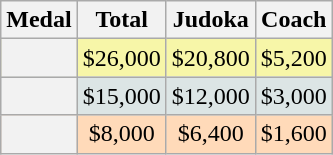<table class=wikitable style="text-align:center;">
<tr>
<th>Medal</th>
<th>Total</th>
<th>Judoka</th>
<th>Coach</th>
</tr>
<tr bgcolor=F7F6A8>
<th></th>
<td>$26,000</td>
<td>$20,800</td>
<td>$5,200</td>
</tr>
<tr bgcolor=DCE5E5>
<th></th>
<td>$15,000</td>
<td>$12,000</td>
<td>$3,000</td>
</tr>
<tr bgcolor=FFDAB9>
<th></th>
<td>$8,000</td>
<td>$6,400</td>
<td>$1,600</td>
</tr>
</table>
